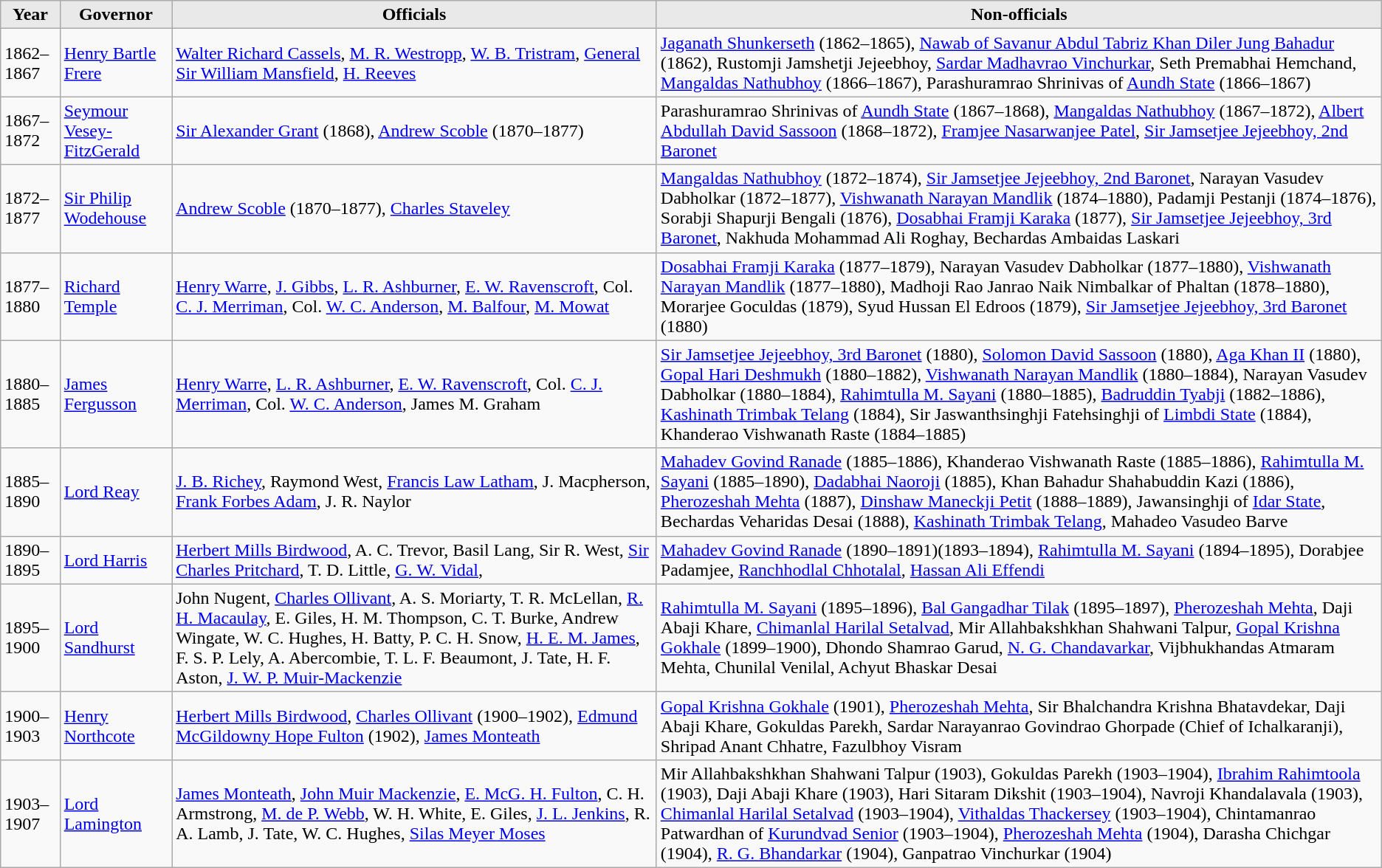<table class="wikitable">
<tr>
<th style="background-color:#E9E9E9" align=left valign=top>Year</th>
<th style="background-color:#E9E9E9" align=left valign=top>Governor</th>
<th style="background-color:#E9E9E9" align=left>Officials</th>
<th style="background-color:#E9E9E9" align=left>Non-officials</th>
</tr>
<tr>
<td align=left>1862–1867</td>
<td align=left><a href='#'>Henry Bartle Frere</a></td>
<td align=left><a href='#'>Walter Richard Cassels</a>, <a href='#'>M. R. Westropp</a>, <a href='#'>W. B. Tristram</a>, <a href='#'>General Sir William Mansfield</a>, <a href='#'>H. Reeves</a></td>
<td align=left><a href='#'>Jaganath Shunkerseth</a> (1862–1865), <a href='#'>Nawab of Savanur Abdul Tabriz Khan Diler Jung Bahadur</a> (1862), Rustomji Jamshetji Jejeebhoy, <a href='#'>Sardar Madhavrao Vinchurkar</a>, Seth Premabhai Hemchand, <a href='#'>Mangaldas Nathubhoy</a> (1866–1867), Parashuramrao Shrinivas of <a href='#'>Aundh State</a> (1866–1867)</td>
</tr>
<tr>
<td align=left>1867–1872</td>
<td align=left><a href='#'>Seymour Vesey-FitzGerald</a></td>
<td align=left><a href='#'>Sir Alexander Grant</a> (1868), <a href='#'>Andrew Scoble</a> (1870–1877)</td>
<td align=left>Parashuramrao Shrinivas of <a href='#'>Aundh State</a> (1867–1868), <a href='#'>Mangaldas Nathubhoy</a> (1867–1872), <a href='#'>Albert Abdullah David Sassoon</a> (1868–1872), <a href='#'>Framjee Nasarwanjee Patel</a>, <a href='#'>Sir Jamsetjee Jejeebhoy, 2nd Baronet</a></td>
</tr>
<tr>
<td align=left>1872–1877</td>
<td align=left><a href='#'>Sir Philip Wodehouse</a></td>
<td align=left><a href='#'>Andrew Scoble</a> (1870–1877), <a href='#'>Charles Staveley</a></td>
<td align=left><a href='#'>Mangaldas Nathubhoy</a> (1872–1874), <a href='#'>Sir Jamsetjee Jejeebhoy, 2nd Baronet</a>, Narayan Vasudev Dabholkar (1872–1877), <a href='#'>Vishwanath Narayan Mandlik</a> (1874–1880), Padamji Pestanji (1874–1876), Sorabji Shapurji Bengali (1876), <a href='#'>Dosabhai Framji Karaka</a> (1877), <a href='#'>Sir Jamsetjee Jejeebhoy, 3rd Baronet</a>, Nakhuda Mohammad Ali Roghay, Bechardas Ambaidas Laskari</td>
</tr>
<tr>
<td align=left>1877–1880</td>
<td align=left><a href='#'>Richard Temple</a></td>
<td align=left><a href='#'>Henry Warre</a>, <a href='#'>J. Gibbs</a>, <a href='#'>L. R. Ashburner</a>, <a href='#'>E. W. Ravenscroft</a>, Col. <a href='#'>C. J. Merriman</a>, Col. <a href='#'>W. C. Anderson</a>, <a href='#'>M. Balfour</a>, <a href='#'>M. Mowat</a></td>
<td align=left><a href='#'>Dosabhai Framji Karaka</a> (1877–1879), Narayan Vasudev Dabholkar (1877–1880), <a href='#'>Vishwanath Narayan Mandlik</a> (1877–1880), Madhoji Rao Janrao Naik Nimbalkar of Phaltan (1878–1880), Morarjee Goculdas (1879), Syud Hussan El Edroos (1879), <a href='#'>Sir Jamsetjee Jejeebhoy, 3rd Baronet</a> (1880)</td>
</tr>
<tr>
<td align=left>1880–1885</td>
<td align=left><a href='#'>James Fergusson</a></td>
<td align=left><a href='#'>Henry Warre</a>, <a href='#'>L. R. Ashburner</a>, <a href='#'>E. W. Ravenscroft</a>, Col. <a href='#'>C. J. Merriman</a>, Col. <a href='#'>W. C. Anderson</a>, James M. Graham</td>
<td align=left><a href='#'>Sir Jamsetjee Jejeebhoy, 3rd Baronet</a> (1880), <a href='#'>Solomon David Sassoon</a> (1880), <a href='#'>Aga Khan II</a> (1880), <a href='#'>Gopal Hari Deshmukh</a> (1880–1882), <a href='#'>Vishwanath Narayan Mandlik</a> (1880–1884), Narayan Vasudev Dabholkar (1880–1884), <a href='#'>Rahimtulla M. Sayani</a> (1880–1885), <a href='#'>Badruddin Tyabji</a> (1882–1886), <a href='#'>Kashinath Trimbak Telang</a> (1884), Sir Jaswanthsinghji Fatehsinghji of <a href='#'>Limbdi State</a> (1884), Khanderao Vishwanath Raste (1884–1885)</td>
</tr>
<tr>
<td align=left>1885–1890</td>
<td align=left><a href='#'>Lord Reay</a></td>
<td align=left><a href='#'>J. B. Richey</a>, Raymond West, <a href='#'>Francis Law Latham</a>, J. Macpherson, <a href='#'>Frank Forbes Adam</a>, J. R. Naylor</td>
<td align=left><a href='#'>Mahadev Govind Ranade</a> (1885–1886), Khanderao Vishwanath Raste (1885–1886), <a href='#'>Rahimtulla M. Sayani</a> (1885–1890), <a href='#'>Dadabhai Naoroji</a> (1885), Khan Bahadur Shahabuddin Kazi (1886), <a href='#'>Pherozeshah Mehta</a> (1887), <a href='#'>Dinshaw Maneckji Petit</a> (1888–1889), Jawansinghji of <a href='#'>Idar State</a>, Bechardas Veharidas Desai (1888), <a href='#'>Kashinath Trimbak Telang</a>, Mahadeo Vasudeo Barve</td>
</tr>
<tr>
<td align=left>1890–1895</td>
<td align=left><a href='#'>Lord Harris</a></td>
<td align=left><a href='#'>Herbert Mills Birdwood</a>, A. C. Trevor, Basil Lang, Sir R. West, <a href='#'>Sir Charles Pritchard</a>, T. D. Little, <a href='#'>G. W. Vidal</a>,</td>
<td align=left><a href='#'>Mahadev Govind Ranade</a> (1890–1891)(1893–1894), <a href='#'>Rahimtulla M. Sayani</a> (1894–1895), Dorabjee Padamjee, <a href='#'>Ranchhodlal Chhotalal</a>, <a href='#'>Hassan Ali Effendi</a></td>
</tr>
<tr>
<td align=left>1895–1900</td>
<td align=left><a href='#'>Lord Sandhurst</a></td>
<td align=left>John Nugent, <a href='#'>Charles Ollivant</a>, A. S. Moriarty, T. R. McLellan, <a href='#'>R. H. Macaulay</a>, E. Giles, H. M. Thompson, C. T. Burke, Andrew Wingate, W. C. Hughes, H. Batty, P. C. H. Snow, <a href='#'>H. E. M. James</a>, F. S. P. Lely, A. Abercombie, T. L. F. Beaumont, J. Tate, H. F. Aston, <a href='#'>J. W. P. Muir-Mackenzie</a></td>
<td align=left><a href='#'>Rahimtulla M. Sayani</a> (1895–1896), <a href='#'>Bal Gangadhar Tilak</a> (1895–1897), <a href='#'>Pherozeshah Mehta</a>, Daji Abaji Khare, <a href='#'>Chimanlal Harilal Setalvad</a>, Mir Allahbakshkhan Shahwani Talpur, <a href='#'>Gopal Krishna Gokhale</a> (1899–1900), Dhondo Shamrao Garud, <a href='#'>N. G. Chandavarkar</a>, Vijbhukhandas Atmaram Mehta, Chunilal Venilal, Achyut Bhaskar Desai</td>
</tr>
<tr>
<td align=left>1900–1903</td>
<td align=left><a href='#'>Henry Northcote</a></td>
<td align=left><a href='#'>Herbert Mills Birdwood</a>, <a href='#'>Charles Ollivant</a> (1900–1902), <a href='#'>Edmund McGildowny Hope Fulton</a> (1902), <a href='#'>James Monteath</a></td>
<td align=left><a href='#'>Gopal Krishna Gokhale</a> (1901), <a href='#'>Pherozeshah Mehta</a>, Sir Bhalchandra Krishna Bhatavdekar, Daji Abaji Khare, Gokuldas Parekh, Sardar Narayanrao Govindrao Ghorpade (Chief of Ichalkaranji), Shripad Anant Chhatre, Fazulbhoy Visram</td>
</tr>
<tr>
<td align=left>1903–1907</td>
<td align=left><a href='#'>Lord Lamington</a></td>
<td align=left><a href='#'>James Monteath</a>, <a href='#'>John Muir Mackenzie</a>, <a href='#'>E. McG. H. Fulton</a>, C. H. Armstrong, <a href='#'>M. de P. Webb</a>, W. H. White, E. Giles, <a href='#'>J. L. Jenkins</a>, R. A. Lamb, J. Tate, W. C. Hughes, <a href='#'>Silas Meyer Moses</a></td>
<td align=left>Mir Allahbakshkhan Shahwani Talpur (1903), Gokuldas Parekh (1903–1904), <a href='#'>Ibrahim Rahimtoola</a> (1903), Daji Abaji Khare (1903), Hari Sitaram Dikshit (1903–1904), Navroji Khandalavala (1903), <a href='#'>Chimanlal Harilal Setalvad</a> (1903–1904), <a href='#'>Vithaldas Thackersey</a> (1903–1904), Chintamanrao Patwardhan of <a href='#'>Kurundvad Senior</a> (1903–1904), <a href='#'>Pherozeshah Mehta</a> (1904), Darasha Chichgar (1904), <a href='#'>R. G. Bhandarkar</a> (1904), Ganpatrao Vinchurkar (1904)</td>
</tr>
</table>
